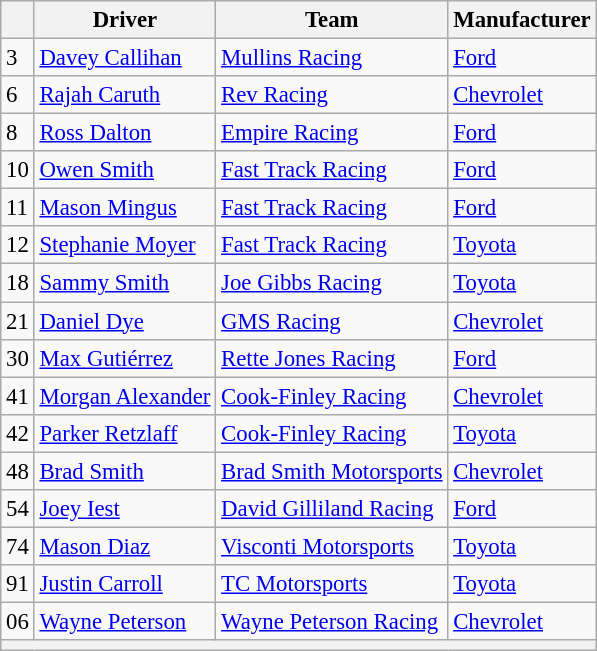<table class="wikitable" style="font-size:95%">
<tr>
<th></th>
<th>Driver</th>
<th>Team</th>
<th>Manufacturer</th>
</tr>
<tr>
<td>3</td>
<td><a href='#'>Davey Callihan</a></td>
<td><a href='#'>Mullins Racing</a></td>
<td><a href='#'>Ford</a></td>
</tr>
<tr>
<td>6</td>
<td><a href='#'>Rajah Caruth</a></td>
<td><a href='#'>Rev Racing</a></td>
<td><a href='#'>Chevrolet</a></td>
</tr>
<tr>
<td>8</td>
<td><a href='#'>Ross Dalton</a></td>
<td><a href='#'>Empire Racing</a></td>
<td><a href='#'>Ford</a></td>
</tr>
<tr>
<td>10</td>
<td><a href='#'>Owen Smith</a></td>
<td><a href='#'>Fast Track Racing</a></td>
<td><a href='#'>Ford</a></td>
</tr>
<tr>
<td>11</td>
<td><a href='#'>Mason Mingus</a></td>
<td><a href='#'>Fast Track Racing</a></td>
<td><a href='#'>Ford</a></td>
</tr>
<tr>
<td>12</td>
<td><a href='#'>Stephanie Moyer</a></td>
<td><a href='#'>Fast Track Racing</a></td>
<td><a href='#'>Toyota</a></td>
</tr>
<tr>
<td>18</td>
<td><a href='#'>Sammy Smith</a></td>
<td><a href='#'>Joe Gibbs Racing</a></td>
<td><a href='#'>Toyota</a></td>
</tr>
<tr>
<td>21</td>
<td><a href='#'>Daniel Dye</a></td>
<td><a href='#'>GMS Racing</a></td>
<td><a href='#'>Chevrolet</a></td>
</tr>
<tr>
<td>30</td>
<td><a href='#'>Max Gutiérrez</a></td>
<td><a href='#'>Rette Jones Racing</a></td>
<td><a href='#'>Ford</a></td>
</tr>
<tr>
<td>41</td>
<td><a href='#'>Morgan Alexander</a></td>
<td><a href='#'>Cook-Finley Racing</a></td>
<td><a href='#'>Chevrolet</a></td>
</tr>
<tr>
<td>42</td>
<td><a href='#'>Parker Retzlaff</a></td>
<td><a href='#'>Cook-Finley Racing</a></td>
<td><a href='#'>Toyota</a></td>
</tr>
<tr>
<td>48</td>
<td><a href='#'>Brad Smith</a></td>
<td><a href='#'>Brad Smith Motorsports</a></td>
<td><a href='#'>Chevrolet</a></td>
</tr>
<tr>
<td>54</td>
<td><a href='#'>Joey Iest</a></td>
<td><a href='#'>David Gilliland Racing</a></td>
<td><a href='#'>Ford</a></td>
</tr>
<tr>
<td>74</td>
<td><a href='#'>Mason Diaz</a></td>
<td><a href='#'>Visconti Motorsports</a></td>
<td><a href='#'>Toyota</a></td>
</tr>
<tr>
<td>91</td>
<td><a href='#'>Justin Carroll</a></td>
<td><a href='#'>TC Motorsports</a></td>
<td><a href='#'>Toyota</a></td>
</tr>
<tr>
<td>06</td>
<td><a href='#'>Wayne Peterson</a></td>
<td><a href='#'>Wayne Peterson Racing</a></td>
<td><a href='#'>Chevrolet</a></td>
</tr>
<tr>
<th colspan="7"></th>
</tr>
</table>
